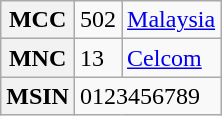<table class="wikitable">
<tr>
<th>MCC</th>
<td>502</td>
<td><a href='#'>Malaysia</a></td>
</tr>
<tr>
<th>MNC</th>
<td>13</td>
<td><a href='#'>Celcom</a></td>
</tr>
<tr>
<th>MSIN</th>
<td colspan=2>0123456789</td>
</tr>
</table>
